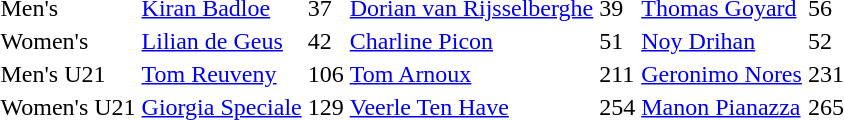<table>
<tr>
<td>Men's</td>
<td><a href='#'>Kiran Badloe</a><br></td>
<td>37</td>
<td><a href='#'>Dorian van Rijsselberghe</a><br></td>
<td>39</td>
<td><a href='#'>Thomas Goyard</a><br></td>
<td>56</td>
</tr>
<tr>
<td>Women's</td>
<td><a href='#'>Lilian de Geus</a><br></td>
<td>42</td>
<td><a href='#'>Charline Picon</a><br></td>
<td>51</td>
<td><a href='#'>Noy Drihan</a><br></td>
<td>52</td>
</tr>
<tr>
<td>Men's U21</td>
<td><a href='#'>Tom Reuveny</a><br></td>
<td>106</td>
<td><a href='#'>Tom Arnoux</a><br></td>
<td>211</td>
<td><a href='#'>Geronimo Nores</a><br></td>
<td>231</td>
</tr>
<tr>
<td>Women's U21</td>
<td><a href='#'>Giorgia Speciale</a><br></td>
<td>129</td>
<td><a href='#'>Veerle Ten Have</a><br></td>
<td>254</td>
<td><a href='#'>Manon Pianazza</a><br></td>
<td>265</td>
</tr>
<tr>
</tr>
</table>
